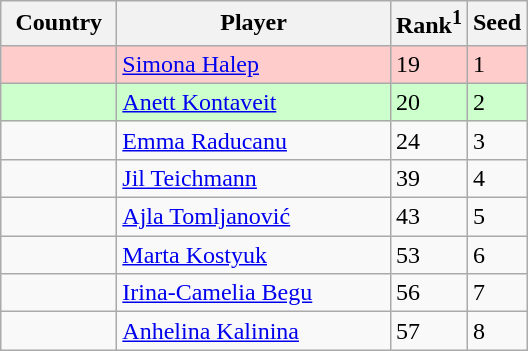<table class="wikitable">
<tr>
<th width="70">Country</th>
<th width="175">Player</th>
<th>Rank<sup>1</sup></th>
<th>Seed</th>
</tr>
<tr style="background:#fcc;">
<td></td>
<td><a href='#'>Simona Halep</a></td>
<td>19</td>
<td>1</td>
</tr>
<tr style="background:#cfc;">
<td></td>
<td><a href='#'>Anett Kontaveit</a></td>
<td>20</td>
<td>2</td>
</tr>
<tr>
<td></td>
<td><a href='#'>Emma Raducanu</a></td>
<td>24</td>
<td>3</td>
</tr>
<tr>
<td></td>
<td><a href='#'>Jil Teichmann</a></td>
<td>39</td>
<td>4</td>
</tr>
<tr>
<td></td>
<td><a href='#'>Ajla Tomljanović</a></td>
<td>43</td>
<td>5</td>
</tr>
<tr>
<td></td>
<td><a href='#'>Marta Kostyuk</a></td>
<td>53</td>
<td>6</td>
</tr>
<tr>
<td></td>
<td><a href='#'>Irina-Camelia Begu</a></td>
<td>56</td>
<td>7</td>
</tr>
<tr>
<td></td>
<td><a href='#'>Anhelina Kalinina</a></td>
<td>57</td>
<td>8</td>
</tr>
</table>
